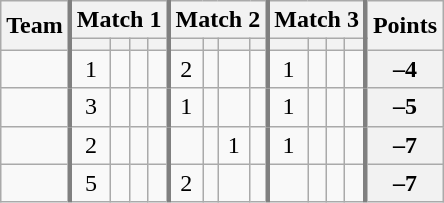<table class="wikitable sortable" style="text-align:center;">
<tr>
<th rowspan=2>Team</th>
<th colspan=4 style="border-left:3px solid gray">Match 1</th>
<th colspan=4 style="border-left:3px solid gray">Match 2</th>
<th colspan=4 style="border-left:3px solid gray">Match 3</th>
<th rowspan=2 style="border-left:3px solid gray">Points</th>
</tr>
<tr>
<th style="border-left:3px solid gray"></th>
<th></th>
<th></th>
<th></th>
<th style="border-left:3px solid gray"></th>
<th></th>
<th></th>
<th></th>
<th style="border-left:3px solid gray"></th>
<th></th>
<th></th>
<th></th>
</tr>
<tr>
<td align=left></td>
<td style="border-left:3px solid gray">1</td>
<td></td>
<td></td>
<td></td>
<td style="border-left:3px solid gray">2</td>
<td></td>
<td></td>
<td></td>
<td style="border-left:3px solid gray">1</td>
<td></td>
<td></td>
<td></td>
<th style="border-left:3px solid gray">–4</th>
</tr>
<tr>
<td align=left></td>
<td style="border-left:3px solid gray">3</td>
<td></td>
<td></td>
<td></td>
<td style="border-left:3px solid gray">1</td>
<td></td>
<td></td>
<td></td>
<td style="border-left:3px solid gray">1</td>
<td></td>
<td></td>
<td></td>
<th style="border-left:3px solid gray">–5</th>
</tr>
<tr>
<td align=left></td>
<td style="border-left:3px solid gray">2</td>
<td></td>
<td></td>
<td></td>
<td style="border-left:3px solid gray"></td>
<td></td>
<td>1</td>
<td></td>
<td style="border-left:3px solid gray">1</td>
<td></td>
<td></td>
<td></td>
<th style="border-left:3px solid gray">–7</th>
</tr>
<tr>
<td align=left></td>
<td style="border-left:3px solid gray">5</td>
<td></td>
<td></td>
<td></td>
<td style="border-left:3px solid gray">2</td>
<td></td>
<td></td>
<td></td>
<td style="border-left:3px solid gray"></td>
<td></td>
<td></td>
<td></td>
<th style="border-left:3px solid gray">–7</th>
</tr>
</table>
